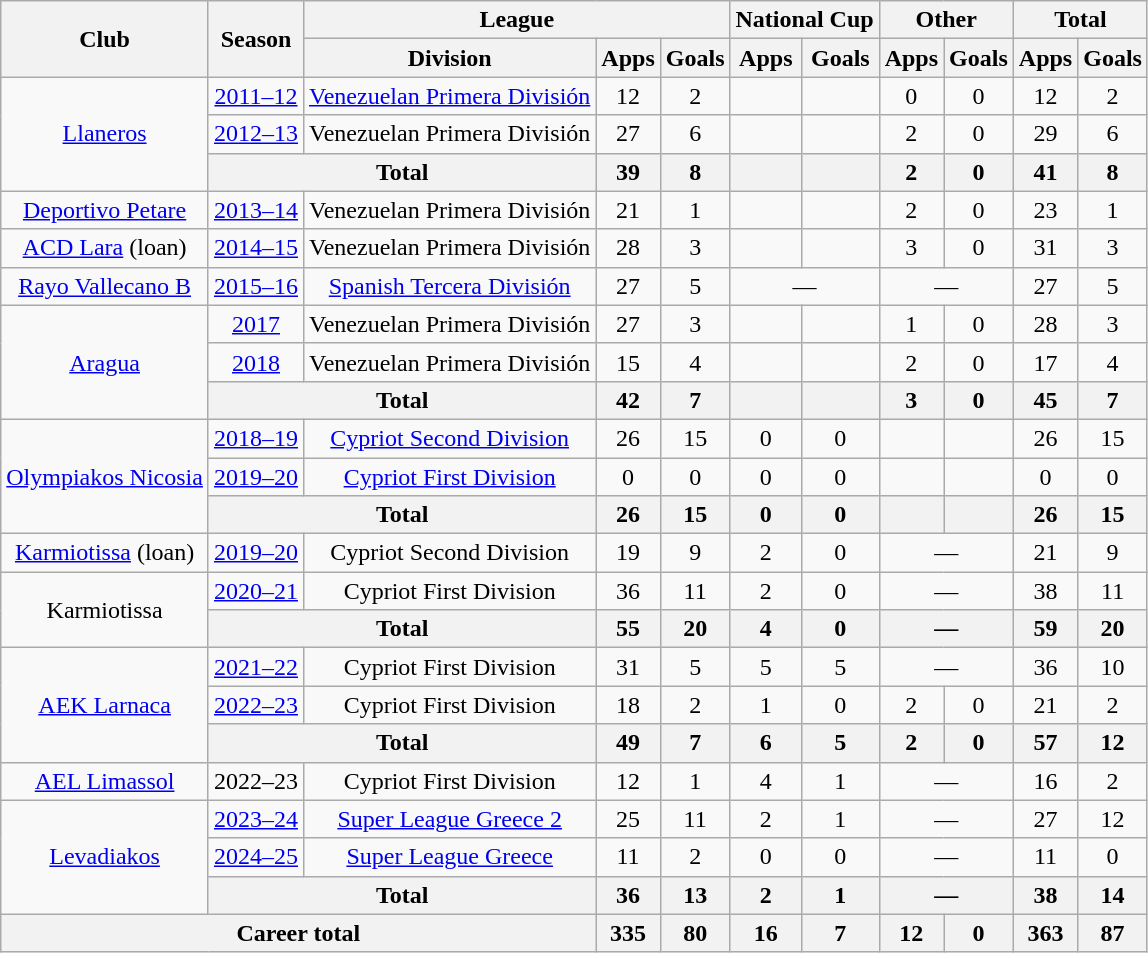<table class=wikitable style=text-align:center>
<tr>
<th rowspan=2>Club</th>
<th rowspan=2>Season</th>
<th colspan=3>League</th>
<th colspan=2>National Cup</th>
<th colspan=2>Other</th>
<th colspan=2>Total</th>
</tr>
<tr>
<th>Division</th>
<th>Apps</th>
<th>Goals</th>
<th>Apps</th>
<th>Goals</th>
<th>Apps</th>
<th>Goals</th>
<th>Apps</th>
<th>Goals</th>
</tr>
<tr>
<td rowspan="3"><a href='#'>Llaneros</a></td>
<td><a href='#'>2011–12</a></td>
<td><a href='#'>Venezuelan Primera División</a></td>
<td>12</td>
<td>2</td>
<td></td>
<td></td>
<td>0</td>
<td>0</td>
<td>12</td>
<td>2</td>
</tr>
<tr>
<td><a href='#'>2012–13</a></td>
<td>Venezuelan Primera División</td>
<td>27</td>
<td>6</td>
<td></td>
<td></td>
<td>2</td>
<td>0</td>
<td>29</td>
<td>6</td>
</tr>
<tr>
<th colspan="2">Total</th>
<th>39</th>
<th>8</th>
<th></th>
<th></th>
<th>2</th>
<th>0</th>
<th>41</th>
<th>8</th>
</tr>
<tr>
<td><a href='#'>Deportivo Petare</a></td>
<td><a href='#'>2013–14</a></td>
<td>Venezuelan Primera División</td>
<td>21</td>
<td>1</td>
<td></td>
<td></td>
<td>2</td>
<td>0</td>
<td>23</td>
<td>1</td>
</tr>
<tr>
<td><a href='#'>ACD Lara</a> (loan)</td>
<td><a href='#'>2014–15</a></td>
<td>Venezuelan Primera División</td>
<td>28</td>
<td>3</td>
<td></td>
<td></td>
<td>3</td>
<td>0</td>
<td>31</td>
<td>3</td>
</tr>
<tr>
<td><a href='#'>Rayo Vallecano B</a></td>
<td><a href='#'>2015–16</a></td>
<td><a href='#'>Spanish Tercera División</a></td>
<td>27</td>
<td>5</td>
<td colspan="2">—</td>
<td colspan="2">—</td>
<td>27</td>
<td>5</td>
</tr>
<tr>
<td rowspan="3"><a href='#'>Aragua</a></td>
<td><a href='#'>2017</a></td>
<td>Venezuelan Primera División</td>
<td>27</td>
<td>3</td>
<td></td>
<td></td>
<td>1</td>
<td>0</td>
<td>28</td>
<td>3</td>
</tr>
<tr>
<td><a href='#'>2018</a></td>
<td>Venezuelan Primera División</td>
<td>15</td>
<td>4</td>
<td></td>
<td></td>
<td>2</td>
<td>0</td>
<td>17</td>
<td>4</td>
</tr>
<tr>
<th colspan="2">Total</th>
<th>42</th>
<th>7</th>
<th></th>
<th></th>
<th>3</th>
<th>0</th>
<th>45</th>
<th>7</th>
</tr>
<tr>
<td rowspan="3"><a href='#'>Olympiakos Nicosia</a></td>
<td><a href='#'>2018–19</a></td>
<td><a href='#'>Cypriot Second Division</a></td>
<td>26</td>
<td>15</td>
<td>0</td>
<td>0</td>
<td></td>
<td></td>
<td>26</td>
<td>15</td>
</tr>
<tr>
<td><a href='#'>2019–20</a></td>
<td><a href='#'>Cypriot First Division</a></td>
<td>0</td>
<td>0</td>
<td>0</td>
<td>0</td>
<td></td>
<td></td>
<td>0</td>
<td>0</td>
</tr>
<tr>
<th colspan="2">Total</th>
<th>26</th>
<th>15</th>
<th>0</th>
<th>0</th>
<th></th>
<th></th>
<th>26</th>
<th>15</th>
</tr>
<tr>
<td><a href='#'>Karmiotissa</a> (loan)</td>
<td><a href='#'>2019–20</a></td>
<td>Cypriot Second Division</td>
<td>19</td>
<td>9</td>
<td>2</td>
<td>0</td>
<td colspan="2">—</td>
<td>21</td>
<td>9</td>
</tr>
<tr>
<td rowspan="2">Karmiotissa</td>
<td><a href='#'>2020–21</a></td>
<td>Cypriot First Division</td>
<td>36</td>
<td>11</td>
<td>2</td>
<td>0</td>
<td colspan="2">—</td>
<td>38</td>
<td>11</td>
</tr>
<tr>
<th colspan="2">Total</th>
<th>55</th>
<th>20</th>
<th>4</th>
<th>0</th>
<th colspan="2">—</th>
<th>59</th>
<th>20</th>
</tr>
<tr>
<td rowspan="3"><a href='#'>AEK Larnaca</a></td>
<td><a href='#'>2021–22</a></td>
<td>Cypriot First Division</td>
<td>31</td>
<td>5</td>
<td>5</td>
<td>5</td>
<td colspan="2">—</td>
<td>36</td>
<td>10</td>
</tr>
<tr>
<td><a href='#'>2022–23</a></td>
<td>Cypriot First Division</td>
<td>18</td>
<td>2</td>
<td>1</td>
<td>0</td>
<td>2</td>
<td>0</td>
<td>21</td>
<td>2</td>
</tr>
<tr>
<th colspan="2">Total</th>
<th>49</th>
<th>7</th>
<th>6</th>
<th>5</th>
<th>2</th>
<th>0</th>
<th>57</th>
<th>12</th>
</tr>
<tr>
<td><a href='#'>AEL Limassol</a></td>
<td>2022–23</td>
<td>Cypriot First Division</td>
<td>12</td>
<td>1</td>
<td>4</td>
<td>1</td>
<td colspan="2">—</td>
<td>16</td>
<td>2</td>
</tr>
<tr>
<td rowspan="3"><a href='#'>Levadiakos</a></td>
<td><a href='#'>2023–24</a></td>
<td><a href='#'>Super League Greece 2</a></td>
<td>25</td>
<td>11</td>
<td>2</td>
<td>1</td>
<td colspan="2">—</td>
<td>27</td>
<td>12</td>
</tr>
<tr>
<td><a href='#'>2024–25</a></td>
<td><a href='#'>Super League Greece</a></td>
<td>11</td>
<td>2</td>
<td>0</td>
<td>0</td>
<td colspan="2">—</td>
<td>11</td>
<td>0</td>
</tr>
<tr>
<th colspan="2">Total</th>
<th>36</th>
<th>13</th>
<th>2</th>
<th>1</th>
<th colspan="2">—</th>
<th>38</th>
<th>14</th>
</tr>
<tr>
<th colspan=3>Career total</th>
<th>335</th>
<th>80</th>
<th>16</th>
<th>7</th>
<th>12</th>
<th>0</th>
<th>363</th>
<th>87</th>
</tr>
</table>
